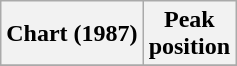<table class="wikitable">
<tr>
<th>Chart (1987)</th>
<th>Peak<br>position</th>
</tr>
<tr>
</tr>
</table>
